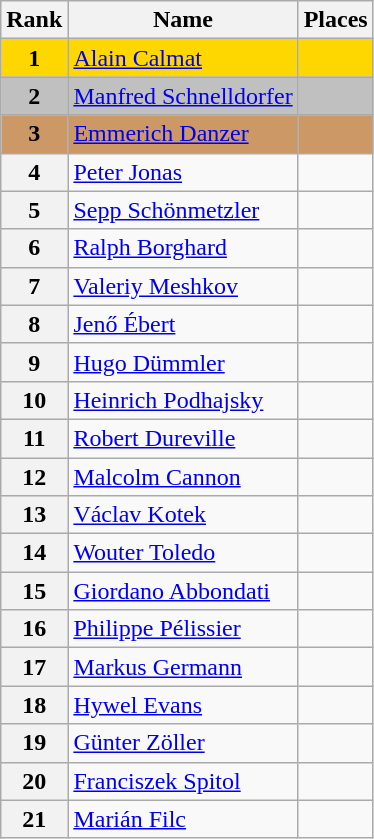<table class="wikitable">
<tr>
<th>Rank</th>
<th>Name</th>
<th>Places</th>
</tr>
<tr bgcolor="gold">
<td align="center"><strong>1</strong></td>
<td> <a href='#'>Alain Calmat</a></td>
<td></td>
</tr>
<tr bgcolor="silver">
<td align="center"><strong>2</strong></td>
<td> <a href='#'>Manfred Schnelldorfer</a></td>
<td></td>
</tr>
<tr bgcolor="cc9966">
<td align="center"><strong>3</strong></td>
<td> <a href='#'>Emmerich Danzer</a></td>
<td></td>
</tr>
<tr>
<th>4</th>
<td> <a href='#'>Peter Jonas</a></td>
<td></td>
</tr>
<tr>
<th>5</th>
<td> <a href='#'>Sepp Schönmetzler</a></td>
<td></td>
</tr>
<tr>
<th>6</th>
<td> <a href='#'>Ralph Borghard</a></td>
<td></td>
</tr>
<tr>
<th>7</th>
<td> <a href='#'>Valeriy Meshkov</a></td>
<td></td>
</tr>
<tr>
<th>8</th>
<td> <a href='#'>Jenő Ébert</a></td>
<td></td>
</tr>
<tr>
<th>9</th>
<td> <a href='#'>Hugo Dümmler</a></td>
<td></td>
</tr>
<tr>
<th>10</th>
<td> <a href='#'>Heinrich Podhajsky</a></td>
<td></td>
</tr>
<tr>
<th>11</th>
<td> <a href='#'>Robert Dureville</a></td>
<td></td>
</tr>
<tr>
<th>12</th>
<td> <a href='#'>Malcolm Cannon</a></td>
<td></td>
</tr>
<tr>
<th>13</th>
<td> <a href='#'>Václav Kotek</a></td>
<td></td>
</tr>
<tr>
<th>14</th>
<td> <a href='#'>Wouter Toledo</a></td>
<td></td>
</tr>
<tr>
<th>15</th>
<td> <a href='#'>Giordano Abbondati</a></td>
<td></td>
</tr>
<tr>
<th>16</th>
<td> <a href='#'>Philippe Pélissier</a></td>
<td></td>
</tr>
<tr>
<th>17</th>
<td> <a href='#'>Markus Germann</a></td>
<td></td>
</tr>
<tr>
<th>18</th>
<td> <a href='#'>Hywel Evans</a></td>
<td></td>
</tr>
<tr>
<th>19</th>
<td> <a href='#'>Günter Zöller</a></td>
<td></td>
</tr>
<tr>
<th>20</th>
<td> <a href='#'>Franciszek Spitol</a></td>
<td></td>
</tr>
<tr>
<th>21</th>
<td> <a href='#'>Marián Filc</a></td>
<td></td>
</tr>
</table>
